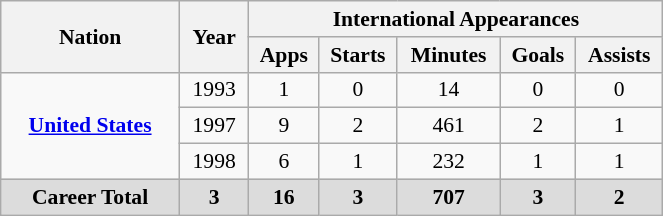<table class="wikitable" style=font-size:90% text-align: center width=35%>
<tr>
<th rowspan=2 width=20%>Nation</th>
<th rowspan=2 width=7%>Year</th>
<th colspan=5 width=30%>International Appearances</th>
</tr>
<tr>
<th align=center>Apps</th>
<th align=center>Starts</th>
<th align=center>Minutes</th>
<th align=center>Goals</th>
<th align=center>Assists</th>
</tr>
<tr>
<td rowspan=3 align=center><strong><a href='#'>United States</a></strong></td>
<td align=center>1993</td>
<td align=center>1</td>
<td align=center>0</td>
<td align=center>14</td>
<td align=center>0</td>
<td align=center>0</td>
</tr>
<tr>
<td align=center>1997</td>
<td align=center>9</td>
<td align=center>2</td>
<td align=center>461</td>
<td align=center>2</td>
<td align=center>1</td>
</tr>
<tr>
<td align=center>1998</td>
<td align=center>6</td>
<td align=center>1</td>
<td align=center>232</td>
<td align=center>1</td>
<td align=center>1</td>
</tr>
<tr>
<th style="background: #DCDCDC" align=center>Career Total</th>
<th style="background: #DCDCDC" align=center>3</th>
<th style="background: #DCDCDC" align=center>16</th>
<th style="background: #DCDCDC" align=center>3</th>
<th style="background: #DCDCDC" align=center>707</th>
<th style="background: #DCDCDC" align=center>3</th>
<th style="background: #DCDCDC" align=center>2</th>
</tr>
</table>
